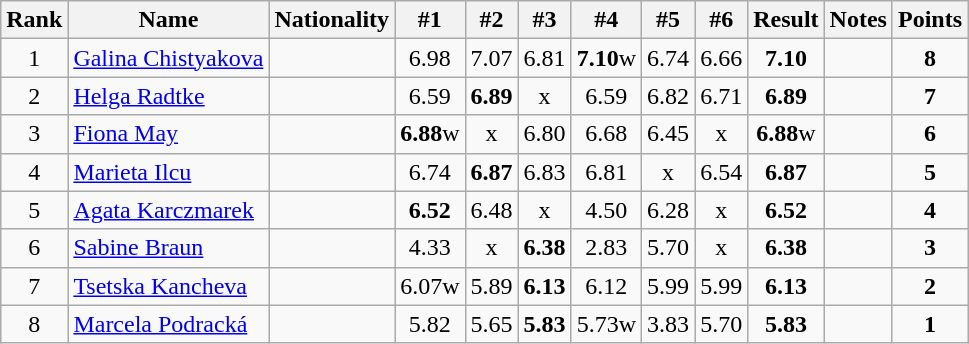<table class="wikitable sortable" style="text-align:center">
<tr>
<th>Rank</th>
<th>Name</th>
<th>Nationality</th>
<th>#1</th>
<th>#2</th>
<th>#3</th>
<th>#4</th>
<th>#5</th>
<th>#6</th>
<th>Result</th>
<th>Notes</th>
<th>Points</th>
</tr>
<tr>
<td>1</td>
<td align=left><a href='#'>Galina Chistyakova</a></td>
<td align=left></td>
<td>6.98</td>
<td>7.07</td>
<td>6.81</td>
<td><strong>7.10</strong>w</td>
<td>6.74</td>
<td>6.66</td>
<td><strong>7.10</strong></td>
<td></td>
<td><strong>8</strong></td>
</tr>
<tr>
<td>2</td>
<td align=left><a href='#'>Helga Radtke</a></td>
<td align=left></td>
<td>6.59</td>
<td><strong>6.89</strong></td>
<td>x</td>
<td>6.59</td>
<td>6.82</td>
<td>6.71</td>
<td><strong>6.89</strong></td>
<td></td>
<td><strong>7</strong></td>
</tr>
<tr>
<td>3</td>
<td align=left><a href='#'>Fiona May</a></td>
<td align=left></td>
<td><strong>6.88</strong>w</td>
<td>x</td>
<td>6.80</td>
<td>6.68</td>
<td>6.45</td>
<td>x</td>
<td><strong>6.88</strong>w</td>
<td></td>
<td><strong>6</strong></td>
</tr>
<tr>
<td>4</td>
<td align=left><a href='#'>Marieta Ilcu</a></td>
<td align=left></td>
<td>6.74</td>
<td><strong>6.87</strong></td>
<td>6.83</td>
<td>6.81</td>
<td>x</td>
<td>6.54</td>
<td><strong>6.87</strong></td>
<td></td>
<td><strong>5</strong></td>
</tr>
<tr>
<td>5</td>
<td align=left><a href='#'>Agata Karczmarek</a></td>
<td align=left></td>
<td><strong>6.52</strong></td>
<td>6.48</td>
<td>x</td>
<td>4.50</td>
<td>6.28</td>
<td>x</td>
<td><strong>6.52</strong></td>
<td></td>
<td><strong>4</strong></td>
</tr>
<tr>
<td>6</td>
<td align=left><a href='#'>Sabine Braun</a></td>
<td align=left></td>
<td>4.33</td>
<td>x</td>
<td><strong>6.38</strong></td>
<td>2.83</td>
<td>5.70</td>
<td>x</td>
<td><strong>6.38</strong></td>
<td></td>
<td><strong>3</strong></td>
</tr>
<tr>
<td>7</td>
<td align=left><a href='#'>Tsetska Kancheva</a></td>
<td align=left></td>
<td>6.07w</td>
<td>5.89</td>
<td><strong>6.13</strong></td>
<td>6.12</td>
<td>5.99</td>
<td>5.99</td>
<td><strong>6.13</strong></td>
<td></td>
<td><strong>2</strong></td>
</tr>
<tr>
<td>8</td>
<td align=left><a href='#'>Marcela Podracká</a></td>
<td align=left></td>
<td>5.82</td>
<td>5.65</td>
<td><strong>5.83</strong></td>
<td>5.73w</td>
<td>3.83</td>
<td>5.70</td>
<td><strong>5.83</strong></td>
<td></td>
<td><strong>1</strong></td>
</tr>
</table>
